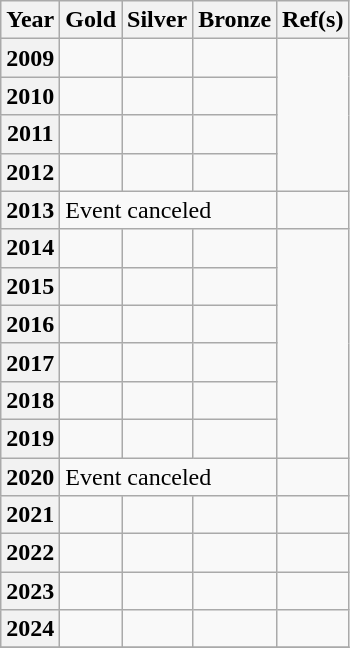<table class="wikitable">
<tr>
<th>Year</th>
<th>Gold</th>
<th>Silver</th>
<th>Bronze</th>
<th>Ref(s)</th>
</tr>
<tr>
<th>2009</th>
<td></td>
<td></td>
<td></td>
<td rowspan=4></td>
</tr>
<tr>
<th>2010</th>
<td></td>
<td></td>
<td></td>
</tr>
<tr>
<th>2011</th>
<td></td>
<td></td>
<td></td>
</tr>
<tr>
<th>2012</th>
<td></td>
<td></td>
<td></td>
</tr>
<tr>
<th>2013</th>
<td colspan=3>Event canceled</td>
<td rowspan=1></td>
</tr>
<tr>
<th>2014</th>
<td></td>
<td></td>
<td></td>
<td rowspan=6></td>
</tr>
<tr>
<th>2015</th>
<td></td>
<td></td>
<td></td>
</tr>
<tr>
<th>2016</th>
<td></td>
<td></td>
<td></td>
</tr>
<tr>
<th>2017</th>
<td></td>
<td></td>
<td></td>
</tr>
<tr>
<th>2018</th>
<td></td>
<td></td>
<td></td>
</tr>
<tr>
<th>2019</th>
<td></td>
<td></td>
<td></td>
</tr>
<tr>
<th>2020</th>
<td colspan=3>Event canceled</td>
</tr>
<tr>
<th>2021</th>
<td></td>
<td></td>
<td></td>
<td rowspan=1></td>
</tr>
<tr>
<th>2022</th>
<td></td>
<td></td>
<td></td>
<td rowspan=1></td>
</tr>
<tr>
<th>2023</th>
<td></td>
<td></td>
<td></td>
<td rowspan=1></td>
</tr>
<tr>
<th>2024</th>
<td></td>
<td></td>
<td></td>
<td rowspan=1></td>
</tr>
<tr>
</tr>
</table>
